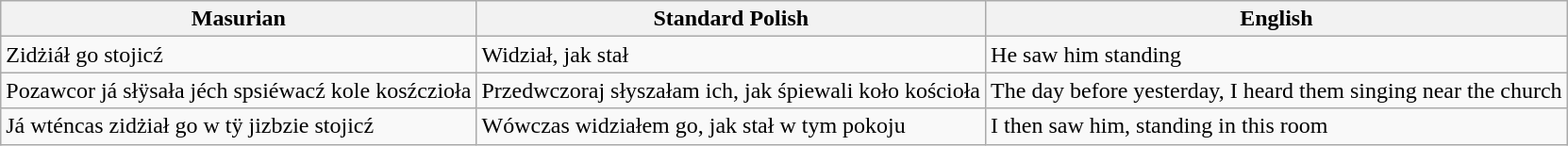<table class="wikitable">
<tr>
<th>Masurian</th>
<th>Standard Polish</th>
<th>English</th>
</tr>
<tr>
<td>Zidżiáł go stojicź</td>
<td>Widział, jak stał</td>
<td>He saw him standing</td>
</tr>
<tr>
<td>Pozawcor já słÿsała jéch spsiéwacź kole kosźczioła</td>
<td>Przedwczoraj słyszałam ich, jak śpiewali koło kościoła</td>
<td>The day before yesterday, I heard them singing near the church</td>
</tr>
<tr>
<td>Já wténcas zidżiał go w tÿ jizbzie stojicź</td>
<td>Wówczas widziałem go, jak stał w tym pokoju</td>
<td>I then saw him, standing in this room</td>
</tr>
</table>
